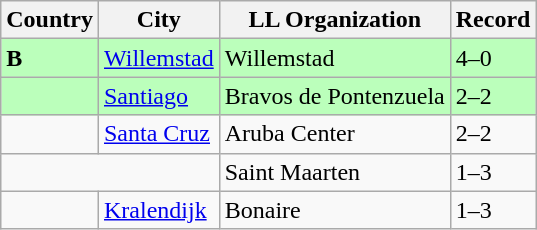<table class="wikitable">
<tr>
<th>Country</th>
<th>City</th>
<th>LL Organization</th>
<th>Record</th>
</tr>
<tr style="background:#bfb;">
<td><strong> B</strong></td>
<td><a href='#'>Willemstad</a></td>
<td>Willemstad</td>
<td>4–0</td>
</tr>
<tr style="background:#bfb;">
<td><strong></strong></td>
<td><a href='#'>Santiago</a></td>
<td>Bravos de Pontenzuela</td>
<td>2–2</td>
</tr>
<tr>
<td><strong></strong></td>
<td><a href='#'>Santa Cruz</a></td>
<td>Aruba Center</td>
<td>2–2</td>
</tr>
<tr>
<td colspan="2"><strong></strong></td>
<td>Saint Maarten</td>
<td>1–3</td>
</tr>
<tr>
<td><strong></strong></td>
<td><a href='#'>Kralendijk</a></td>
<td>Bonaire</td>
<td>1–3</td>
</tr>
</table>
